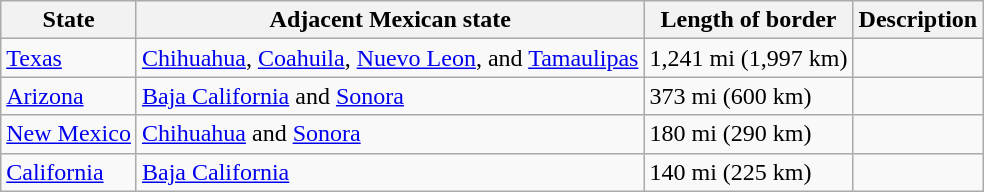<table class="wikitable sortable">
<tr>
<th>State</th>
<th>Adjacent Mexican state</th>
<th>Length of border</th>
<th>Description</th>
</tr>
<tr>
<td><a href='#'>Texas</a></td>
<td><a href='#'>Chihuahua</a>, <a href='#'>Coahuila</a>, <a href='#'>Nuevo Leon</a>, and <a href='#'>Tamaulipas</a></td>
<td>1,241 mi (1,997 km)</td>
<td></td>
</tr>
<tr>
<td><a href='#'>Arizona</a></td>
<td><a href='#'>Baja California</a> and <a href='#'>Sonora</a></td>
<td>373 mi (600 km)</td>
<td></td>
</tr>
<tr>
<td><a href='#'>New Mexico</a></td>
<td><a href='#'>Chihuahua</a> and <a href='#'>Sonora</a></td>
<td>180 mi (290 km)</td>
<td></td>
</tr>
<tr>
<td><a href='#'>California</a></td>
<td><a href='#'>Baja California</a></td>
<td>140 mi (225 km)</td>
<td></td>
</tr>
</table>
